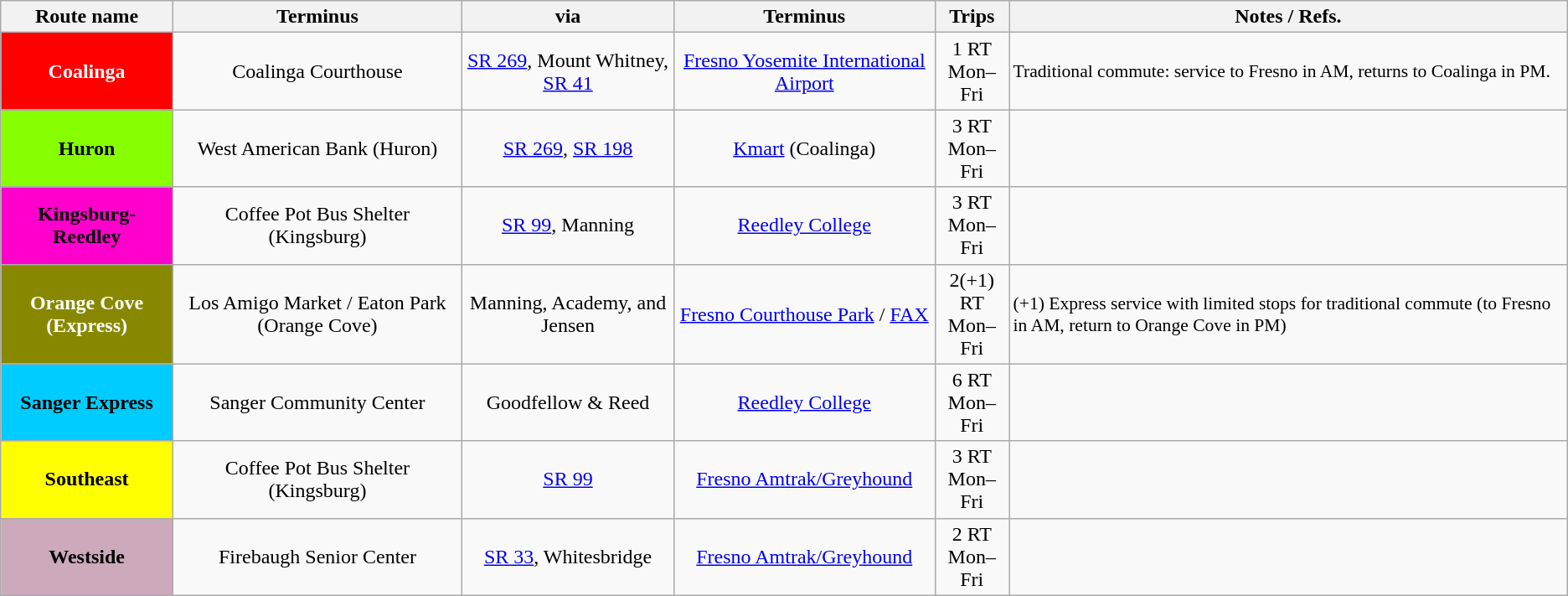<table class="wikitable sortable" style="font-size:100%;text-align:center">
<tr>
<th>Route name</th>
<th>Terminus</th>
<th>via<br></th>
<th>Terminus</th>
<th>Trips</th>
<th class="unsortable">Notes / Refs.</th>
</tr>
<tr>
<th style="background:#f00;color:#fff"> Coalinga</th>
<td>Coalinga Courthouse</td>
<td><a href='#'>SR 269</a>, Mount Whitney, <a href='#'>SR 41</a><br></td>
<td><a href='#'>Fresno Yosemite International Airport</a></td>
<td>1 RT<br>Mon–Fri</td>
<td style="font-size:90%;text-align:left">Traditional commute: service to Fresno in AM, returns to Coalinga in PM.</td>
</tr>
<tr>
<th style="background:#8f0;color:#000"> Huron</th>
<td>West American Bank (Huron)</td>
<td><a href='#'>SR 269</a>, <a href='#'>SR 198</a><br></td>
<td><a href='#'>Kmart</a> (Coalinga)</td>
<td>3 RT<br>Mon–Fri</td>
<td style="font-size:90%;text-align:left"></td>
</tr>
<tr>
<th style="background:#f0c;color:#000"> Kingsburg-Reedley</th>
<td>Coffee Pot Bus Shelter (Kingsburg)</td>
<td><a href='#'>SR 99</a>, Manning<br></td>
<td><a href='#'>Reedley College</a></td>
<td>3 RT<br>Mon–Fri</td>
<td style="font-size:90%;text-align:left"></td>
</tr>
<tr>
<th style="background:#880;color:#fff"> Orange Cove (Express)</th>
<td>Los Amigo Market / Eaton Park (Orange Cove)</td>
<td>Manning, Academy, and Jensen<br></td>
<td><a href='#'>Fresno Courthouse Park</a> / <a href='#'>FAX</a></td>
<td>2(+1) RT<br>Mon–Fri</td>
<td style="font-size:90%;text-align:left">(+1) Express service with limited stops for traditional commute (to Fresno in AM, return to Orange Cove in PM)</td>
</tr>
<tr>
<th style="background:#0cf;color:#000"> Sanger Express</th>
<td>Sanger Community Center</td>
<td>Goodfellow & Reed</td>
<td><a href='#'>Reedley College</a></td>
<td>6 RT<br>Mon–Fri</td>
<td style="font-size:90%;text-align:left"></td>
</tr>
<tr>
<th style="background:#ff0;color:#000"> Southeast</th>
<td>Coffee Pot Bus Shelter (Kingsburg)</td>
<td><a href='#'>SR 99</a><br></td>
<td><a href='#'>Fresno Amtrak/Greyhound</a></td>
<td>3 RT<br>Mon–Fri</td>
<td style="font-size:90%;text-align:left"></td>
</tr>
<tr>
<th style="background:#cab;color:#000"> Westside</th>
<td>Firebaugh Senior Center</td>
<td><a href='#'>SR 33</a>, Whitesbridge<br></td>
<td><a href='#'>Fresno Amtrak/Greyhound</a></td>
<td>2 RT<br>Mon–Fri</td>
<td style="font-size:90%;text-align:left"></td>
</tr>
</table>
